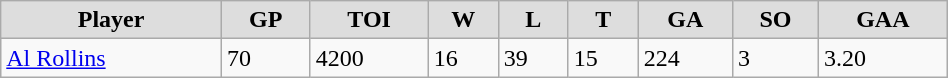<table class="wikitable" width="50%">
<tr align="center"  bgcolor="#dddddd">
<td><strong>Player</strong></td>
<td><strong>GP</strong></td>
<td><strong>TOI</strong></td>
<td><strong>W</strong></td>
<td><strong>L</strong></td>
<td><strong>T</strong></td>
<td><strong>GA</strong></td>
<td><strong>SO</strong></td>
<td><strong>GAA</strong></td>
</tr>
<tr>
<td><a href='#'>Al Rollins</a></td>
<td>70</td>
<td>4200</td>
<td>16</td>
<td>39</td>
<td>15</td>
<td>224</td>
<td>3</td>
<td>3.20</td>
</tr>
</table>
